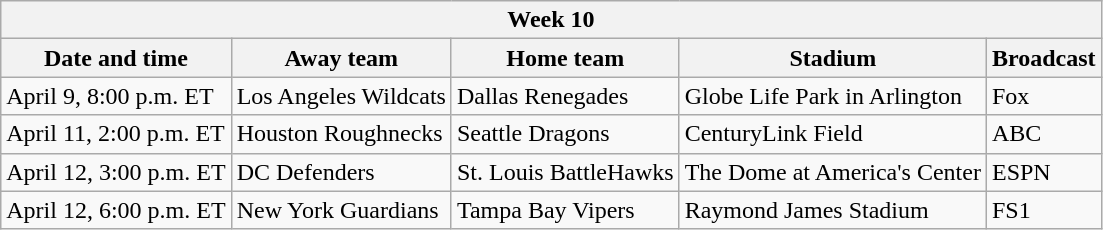<table class="wikitable">
<tr>
<th colspan="10">Week 10</th>
</tr>
<tr>
<th>Date and time</th>
<th>Away team</th>
<th>Home team</th>
<th>Stadium</th>
<th>Broadcast</th>
</tr>
<tr>
<td>April 9, 8:00 p.m. ET</td>
<td>Los Angeles Wildcats</td>
<td>Dallas Renegades</td>
<td>Globe Life Park in Arlington</td>
<td>Fox</td>
</tr>
<tr>
<td>April 11, 2:00 p.m. ET</td>
<td>Houston Roughnecks</td>
<td>Seattle Dragons</td>
<td>CenturyLink Field</td>
<td>ABC</td>
</tr>
<tr>
<td>April 12, 3:00 p.m. ET</td>
<td>DC Defenders</td>
<td>St. Louis BattleHawks</td>
<td>The Dome at America's Center</td>
<td>ESPN</td>
</tr>
<tr>
<td>April 12, 6:00 p.m. ET</td>
<td>New York Guardians</td>
<td>Tampa Bay Vipers</td>
<td>Raymond James Stadium</td>
<td>FS1</td>
</tr>
</table>
